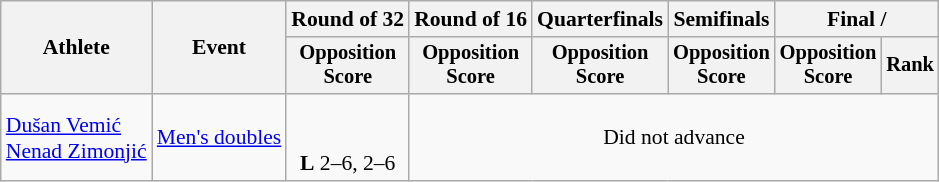<table class=wikitable style="font-size:90%">
<tr>
<th rowspan="2">Athlete</th>
<th rowspan="2">Event</th>
<th>Round of 32</th>
<th>Round of 16</th>
<th>Quarterfinals</th>
<th>Semifinals</th>
<th colspan=2>Final / </th>
</tr>
<tr style="font-size:95%">
<th>Opposition<br>Score</th>
<th>Opposition<br>Score</th>
<th>Opposition<br>Score</th>
<th>Opposition<br>Score</th>
<th>Opposition<br>Score</th>
<th>Rank</th>
</tr>
<tr>
<td align=left><a href='#'>Dušan Vemić</a><br> <a href='#'>Nenad Zimonjić</a></td>
<td align=left><a href='#'>Men's doubles</a></td>
<td align=center><br> <br> <strong>L</strong> 2–6, 2–6</td>
<td align=center colspan=5>Did not advance</td>
</tr>
</table>
